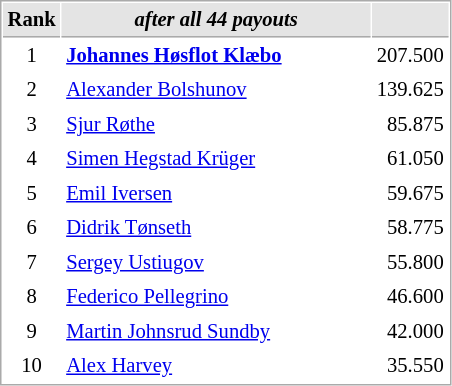<table cellspacing="1" cellpadding="3" style="border:1px solid #AAAAAA;font-size:86%">
<tr style="background-color: #E4E4E4;">
<th style="border-bottom:1px solid #AAAAAA" width=10>Rank</th>
<th style="border-bottom:1px solid #AAAAAA" width=200><em>after all 44 payouts</em></th>
<th style="border-bottom:1px solid #AAAAAA" width=20 align=right></th>
</tr>
<tr>
<td align=center>1</td>
<td> <strong><a href='#'>Johannes Høsflot Klæbo</a></strong></td>
<td align=right>207.500</td>
</tr>
<tr>
<td align=center>2</td>
<td> <a href='#'>Alexander Bolshunov</a></td>
<td align=right>139.625</td>
</tr>
<tr>
<td align=center>3</td>
<td> <a href='#'>Sjur Røthe</a></td>
<td align=right>85.875</td>
</tr>
<tr>
<td align=center>4</td>
<td> <a href='#'>Simen Hegstad Krüger</a></td>
<td align=right>61.050</td>
</tr>
<tr>
<td align=center>5</td>
<td> <a href='#'>Emil Iversen</a></td>
<td align=right>59.675</td>
</tr>
<tr>
<td align=center>6</td>
<td> <a href='#'>Didrik Tønseth</a></td>
<td align=right>58.775</td>
</tr>
<tr>
<td align=center>7</td>
<td> <a href='#'>Sergey Ustiugov</a></td>
<td align=right>55.800</td>
</tr>
<tr>
<td align=center>8</td>
<td> <a href='#'>Federico Pellegrino</a></td>
<td align=right>46.600</td>
</tr>
<tr>
<td align=center>9</td>
<td> <a href='#'>Martin Johnsrud Sundby</a></td>
<td align=right>42.000</td>
</tr>
<tr>
<td align=center>10</td>
<td> <a href='#'>Alex Harvey</a></td>
<td align=right>35.550</td>
</tr>
</table>
